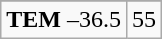<table class="wikitable">
<tr align="center">
</tr>
<tr align="center">
<td><strong>TEM</strong> –36.5</td>
<td>55</td>
</tr>
</table>
